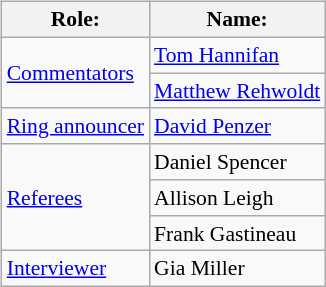<table class=wikitable style="font-size:90%; margin: 0.5em 0 0.5em 1em; float: right; clear: right;">
<tr>
<th>Role:</th>
<th>Name:</th>
</tr>
<tr>
<td rowspan=2><a href='#'>Commentators</a></td>
<td><a href='#'>Tom Hannifan</a></td>
</tr>
<tr>
<td><a href='#'>Matthew Rehwoldt</a></td>
</tr>
<tr>
<td><a href='#'>Ring announcer</a></td>
<td><a href='#'>David Penzer</a></td>
</tr>
<tr>
<td rowspan=3><a href='#'>Referees</a></td>
<td>Daniel Spencer</td>
</tr>
<tr>
<td>Allison Leigh</td>
</tr>
<tr>
<td>Frank Gastineau</td>
</tr>
<tr>
<td><a href='#'>Interviewer</a></td>
<td>Gia Miller</td>
</tr>
</table>
